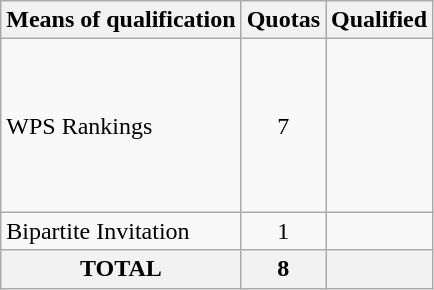<table class = "wikitable">
<tr>
<th>Means of qualification</th>
<th>Quotas</th>
<th>Qualified</th>
</tr>
<tr>
<td>WPS Rankings</td>
<td align="center">7</td>
<td><br><br><br><br><br><br></td>
</tr>
<tr>
<td>Bipartite Invitation</td>
<td align="center">1</td>
<td></td>
</tr>
<tr>
<th>TOTAL</th>
<th>8</th>
<th></th>
</tr>
</table>
